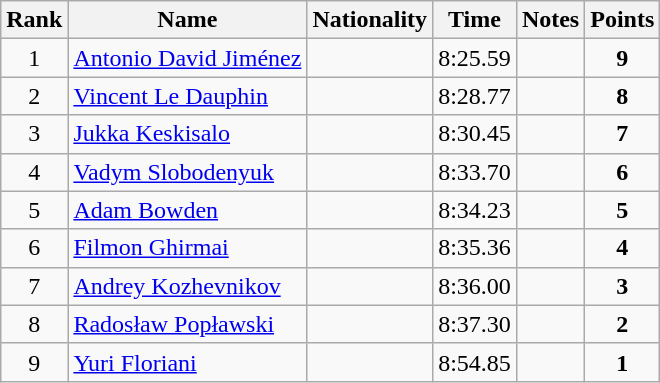<table class="wikitable sortable" style="text-align:center">
<tr>
<th>Rank</th>
<th>Name</th>
<th>Nationality</th>
<th>Time</th>
<th>Notes</th>
<th>Points</th>
</tr>
<tr>
<td>1</td>
<td align=left><a href='#'>Antonio David Jiménez</a></td>
<td align=left></td>
<td>8:25.59</td>
<td></td>
<td><strong>9</strong></td>
</tr>
<tr>
<td>2</td>
<td align=left><a href='#'>Vincent Le Dauphin</a></td>
<td align=left></td>
<td>8:28.77</td>
<td></td>
<td><strong>8</strong></td>
</tr>
<tr>
<td>3</td>
<td align=left><a href='#'>Jukka Keskisalo</a></td>
<td align=left></td>
<td>8:30.45</td>
<td></td>
<td><strong>7</strong></td>
</tr>
<tr>
<td>4</td>
<td align=left><a href='#'>Vadym Slobodenyuk</a></td>
<td align=left></td>
<td>8:33.70</td>
<td></td>
<td><strong>6</strong></td>
</tr>
<tr>
<td>5</td>
<td align=left><a href='#'>Adam Bowden</a></td>
<td align=left></td>
<td>8:34.23</td>
<td></td>
<td><strong>5</strong></td>
</tr>
<tr>
<td>6</td>
<td align=left><a href='#'>Filmon Ghirmai</a></td>
<td align=left></td>
<td>8:35.36</td>
<td></td>
<td><strong>4</strong></td>
</tr>
<tr>
<td>7</td>
<td align=left><a href='#'>Andrey Kozhevnikov</a></td>
<td align=left></td>
<td>8:36.00</td>
<td></td>
<td><strong>3</strong></td>
</tr>
<tr>
<td>8</td>
<td align=left><a href='#'>Radosław Popławski</a></td>
<td align=left></td>
<td>8:37.30</td>
<td></td>
<td><strong>2</strong></td>
</tr>
<tr>
<td>9</td>
<td align=left><a href='#'>Yuri Floriani</a></td>
<td align=left></td>
<td>8:54.85</td>
<td></td>
<td><strong>1</strong></td>
</tr>
</table>
